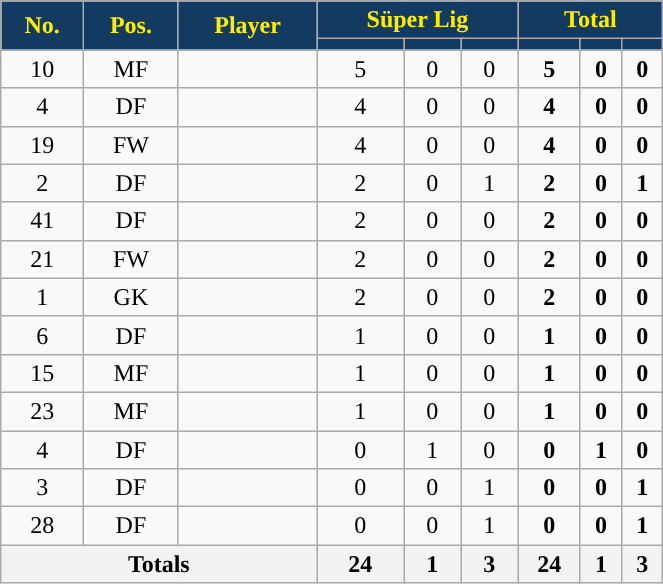<table class="wikitable sortable" style="text-align:center;width:35%;">
<tr>
<th rowspan=2 style="background:#133A61; color:#FFED00; ">No.</th>
<th rowspan=2 style="background:#133A61; color:#FFED00; ">Pos.</th>
<th rowspan=2 style="background:#133A61; color:#FFED00; ">Player</th>
<th colspan=3 style="background:#133A61; color:#FFED00; ">Süper Lig</th>
<th colspan=3 style="background:#133A61; color:#FFED00; ">Total</th>
</tr>
<tr>
<th style="background:#133A61; color:#FFED00; "></th>
<th style="background:#133A61; color:#FFED00; "></th>
<th style="background:#133A61; color:#FFED00; "></th>
<th style="background:#133A61; color:#FFED00; "></th>
<th style="background:#133A61; color:#FFED00; "></th>
<th style="background:#133A61; color:#FFED00; "></th>
</tr>
<tr>
<td>10</td>
<td>MF</td>
<td align=left> </td>
<td>5</td>
<td>0</td>
<td>0</td>
<td><strong>5</strong></td>
<td><strong>0</strong></td>
<td><strong>0</strong></td>
</tr>
<tr>
<td>4</td>
<td>DF</td>
<td align=left> </td>
<td>4</td>
<td>0</td>
<td>0</td>
<td><strong>4</strong></td>
<td><strong>0</strong></td>
<td><strong>0</strong></td>
</tr>
<tr>
<td>19</td>
<td>FW</td>
<td align=left> </td>
<td>4</td>
<td>0</td>
<td>0</td>
<td><strong>4</strong></td>
<td><strong>0</strong></td>
<td><strong>0</strong></td>
</tr>
<tr>
<td>2</td>
<td>DF</td>
<td align=left> </td>
<td>2</td>
<td>0</td>
<td>1</td>
<td><strong>2</strong></td>
<td><strong>0</strong></td>
<td><strong>1</strong></td>
</tr>
<tr>
<td>41</td>
<td>DF</td>
<td align=left> </td>
<td>2</td>
<td>0</td>
<td>0</td>
<td><strong>2</strong></td>
<td><strong>0</strong></td>
<td><strong>0</strong></td>
</tr>
<tr>
<td>21</td>
<td>FW</td>
<td align=left> </td>
<td>2</td>
<td>0</td>
<td>0</td>
<td><strong>2</strong></td>
<td><strong>0</strong></td>
<td><strong>0</strong></td>
</tr>
<tr>
<td>1</td>
<td>GK</td>
<td align=left> </td>
<td>2</td>
<td>0</td>
<td>0</td>
<td><strong>2</strong></td>
<td><strong>0</strong></td>
<td><strong>0</strong></td>
</tr>
<tr>
<td>6</td>
<td>DF</td>
<td align=left> </td>
<td>1</td>
<td>0</td>
<td>0</td>
<td><strong>1</strong></td>
<td><strong>0</strong></td>
<td><strong>0</strong></td>
</tr>
<tr>
<td>15</td>
<td>MF</td>
<td align=left> </td>
<td>1</td>
<td>0</td>
<td>0</td>
<td><strong>1</strong></td>
<td><strong>0</strong></td>
<td><strong>0</strong></td>
</tr>
<tr>
<td>23</td>
<td>MF</td>
<td align=left> </td>
<td>1</td>
<td>0</td>
<td>0</td>
<td><strong>1</strong></td>
<td><strong>0</strong></td>
<td><strong>0</strong></td>
</tr>
<tr>
<td>4</td>
<td>DF</td>
<td align=left> </td>
<td>0</td>
<td>1</td>
<td>0</td>
<td><strong>0</strong></td>
<td><strong>1</strong></td>
<td><strong>0</strong></td>
</tr>
<tr>
<td>3</td>
<td>DF</td>
<td align=left> </td>
<td>0</td>
<td>0</td>
<td>1</td>
<td><strong>0</strong></td>
<td><strong>0</strong></td>
<td><strong>1</strong></td>
</tr>
<tr>
<td>28</td>
<td>DF</td>
<td align=left> </td>
<td>0</td>
<td>0</td>
<td>1</td>
<td><strong>0</strong></td>
<td><strong>0</strong></td>
<td><strong>1</strong></td>
</tr>
<tr>
<th colspan=3><strong>Totals</strong></th>
<th><strong>24</strong></th>
<th><strong>1</strong></th>
<th><strong>3</strong></th>
<th><strong>24</strong></th>
<th><strong>1</strong></th>
<th><strong>3</strong></th>
</tr>
</table>
